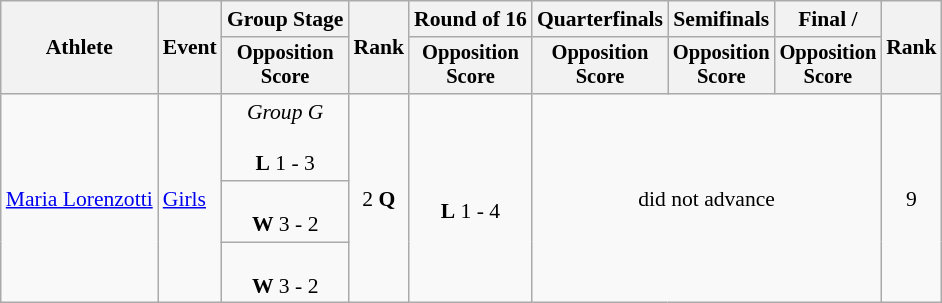<table class=wikitable style="font-size:90%">
<tr>
<th rowspan="2">Athlete</th>
<th rowspan="2">Event</th>
<th>Group Stage</th>
<th rowspan="2">Rank</th>
<th>Round of 16</th>
<th>Quarterfinals</th>
<th>Semifinals</th>
<th>Final / </th>
<th rowspan=2>Rank</th>
</tr>
<tr style="font-size:95%">
<th>Opposition<br>Score</th>
<th>Opposition<br>Score</th>
<th>Opposition<br>Score</th>
<th>Opposition<br>Score</th>
<th>Opposition<br>Score</th>
</tr>
<tr align=center>
<td align=left rowspan=3><a href='#'>Maria Lorenzotti</a></td>
<td align=left rowspan=3><a href='#'>Girls</a></td>
<td><em>Group G</em><br><br><strong>L</strong> 1 - 3</td>
<td rowspan=3>2 <strong>Q</strong></td>
<td rowspan=3><br><strong>L</strong> 1 - 4</td>
<td rowspan=3 colspan=3>did not advance</td>
<td rowspan=3>9</td>
</tr>
<tr align=center>
<td><br><strong>W</strong> 3 - 2</td>
</tr>
<tr align=center>
<td><br><strong>W</strong> 3 - 2</td>
</tr>
</table>
